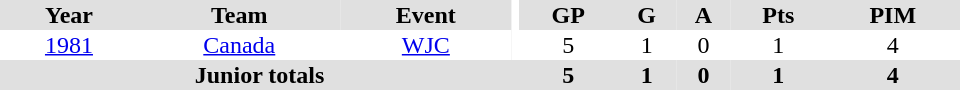<table border="0" cellpadding="1" cellspacing="0" ID="Table3" style="text-align:center; width:40em">
<tr bgcolor="#e0e0e0">
<th>Year</th>
<th>Team</th>
<th>Event</th>
<th rowspan="102" bgcolor="#ffffff"></th>
<th>GP</th>
<th>G</th>
<th>A</th>
<th>Pts</th>
<th>PIM</th>
</tr>
<tr>
<td><a href='#'>1981</a></td>
<td><a href='#'>Canada</a></td>
<td><a href='#'>WJC</a></td>
<td>5</td>
<td>1</td>
<td>0</td>
<td>1</td>
<td>4</td>
</tr>
<tr bgcolor="#e0e0e0">
<th colspan="4">Junior totals</th>
<th>5</th>
<th>1</th>
<th>0</th>
<th>1</th>
<th>4</th>
</tr>
</table>
